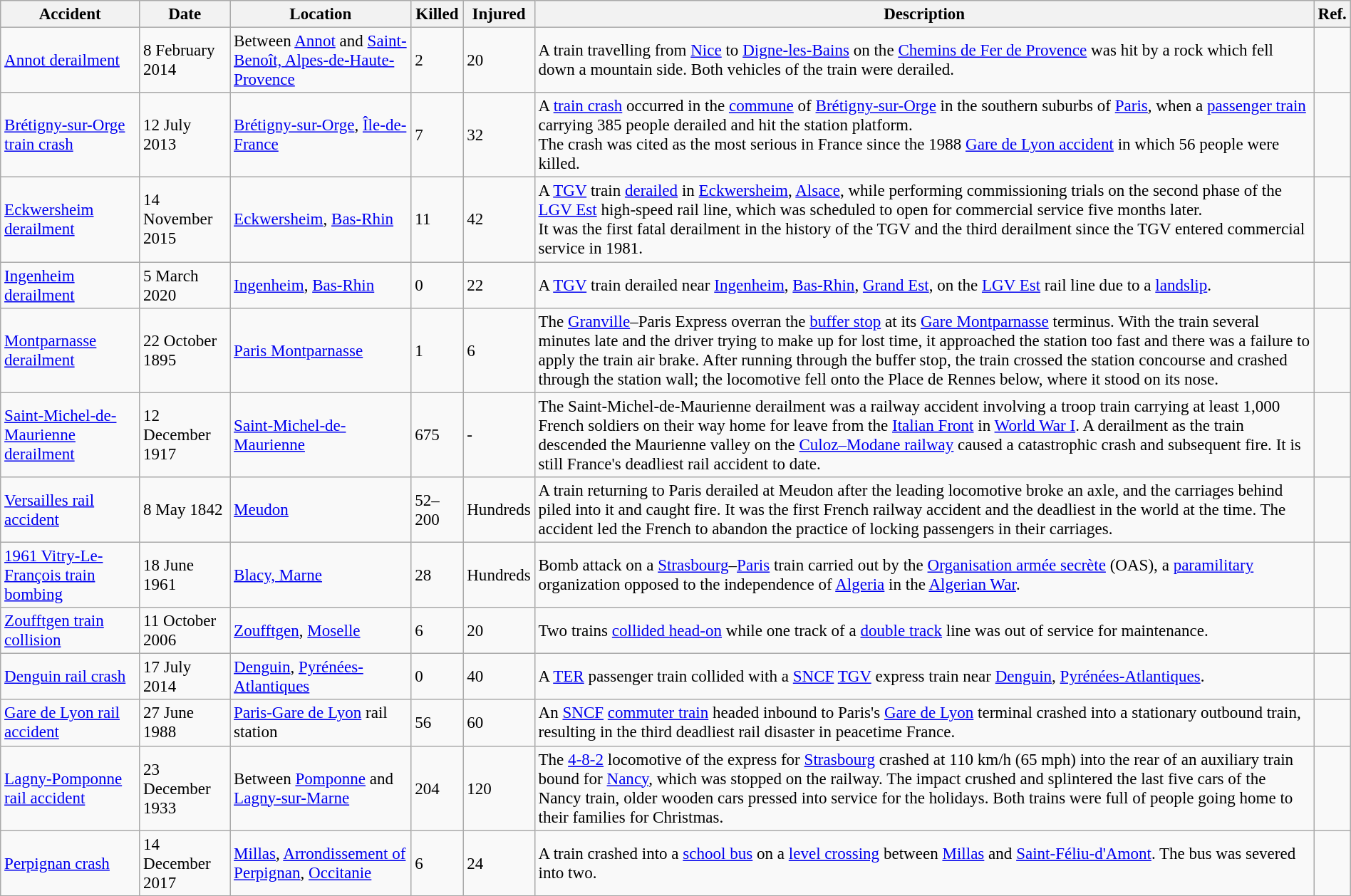<table class="wikitable sortable" style="width:100%; font-size:96%;">
<tr>
<th>Accident</th>
<th data-sort-type="date">Date</th>
<th>Location</th>
<th>Killed</th>
<th>Injured</th>
<th>Description</th>
<th>Ref.</th>
</tr>
<tr>
<td><a href='#'>Annot derailment</a></td>
<td>8 February 2014</td>
<td>Between <a href='#'>Annot</a> and <a href='#'>Saint-Benoît, Alpes-de-Haute-Provence</a></td>
<td>2</td>
<td>20</td>
<td>A train travelling from <a href='#'>Nice</a> to <a href='#'>Digne-les-Bains</a> on the <a href='#'>Chemins de Fer de Provence</a> was hit by a rock which fell down a mountain side. Both vehicles of the train were derailed.</td>
<td></td>
</tr>
<tr>
<td><a href='#'>Brétigny-sur-Orge train crash</a></td>
<td>12 July 2013</td>
<td><a href='#'>Brétigny-sur-Orge</a>, <a href='#'>Île-de-France</a></td>
<td>7</td>
<td>32</td>
<td>A <a href='#'>train crash</a> occurred in the <a href='#'>commune</a> of <a href='#'>Brétigny-sur-Orge</a> in the southern suburbs of <a href='#'>Paris</a>, when a <a href='#'>passenger train</a> carrying 385 people derailed and hit the station platform.<br>The crash was cited as the most serious in France since the 1988 <a href='#'>Gare de Lyon accident</a> in which 56 people were killed.</td>
<td></td>
</tr>
<tr>
<td><a href='#'>Eckwersheim derailment</a></td>
<td>14 November 2015</td>
<td><a href='#'>Eckwersheim</a>, <a href='#'>Bas-Rhin</a></td>
<td>11</td>
<td>42</td>
<td>A <a href='#'>TGV</a> train <a href='#'>derailed</a> in <a href='#'>Eckwersheim</a>, <a href='#'>Alsace</a>, while performing commissioning trials on the second phase of the <a href='#'>LGV Est</a> high-speed rail line, which was scheduled to open for commercial service five months later.<br>It was the first fatal derailment in the history of the TGV and the third derailment since the TGV entered commercial service in 1981.</td>
<td></td>
</tr>
<tr>
<td><a href='#'>Ingenheim derailment</a></td>
<td>5 March 2020</td>
<td><a href='#'>Ingenheim</a>, <a href='#'>Bas-Rhin</a></td>
<td>0</td>
<td>22</td>
<td>A <a href='#'>TGV</a> train derailed near <a href='#'>Ingenheim</a>, <a href='#'>Bas-Rhin</a>, <a href='#'>Grand Est</a>, on the <a href='#'>LGV Est</a> rail line due to a <a href='#'>landslip</a>.</td>
<td></td>
</tr>
<tr>
<td><a href='#'>Montparnasse derailment</a></td>
<td>22 October 1895</td>
<td><a href='#'>Paris Montparnasse</a></td>
<td>1</td>
<td>6</td>
<td>The <a href='#'>Granville</a>–Paris Express overran the <a href='#'>buffer stop</a> at its <a href='#'>Gare Montparnasse</a> terminus. With the train several minutes late and the driver trying to make up for lost time, it approached the station too fast and there was a failure to apply the train air brake. After running through the buffer stop, the train crossed the station concourse and crashed through the station wall; the locomotive fell onto the Place de Rennes below, where it stood on its nose.</td>
<td></td>
</tr>
<tr>
<td><a href='#'>Saint-Michel-de-Maurienne derailment</a></td>
<td>12 December 1917</td>
<td><a href='#'>Saint-Michel-de-Maurienne</a></td>
<td>675</td>
<td>-</td>
<td>The Saint-Michel-de-Maurienne derailment was a railway accident involving a troop train carrying at least 1,000 French soldiers on their way home for leave from the <a href='#'>Italian Front</a> in <a href='#'>World War I</a>. A derailment as the train descended the Maurienne valley on the <a href='#'>Culoz–Modane railway</a> caused a catastrophic crash and subsequent fire. It is still France's deadliest rail accident to date.</td>
<td></td>
</tr>
<tr>
<td><a href='#'>Versailles rail accident</a></td>
<td>8 May 1842</td>
<td><a href='#'>Meudon</a></td>
<td>52–200</td>
<td>Hundreds</td>
<td>A train returning to Paris derailed at Meudon after the leading locomotive broke an axle, and the carriages behind piled into it and caught fire. It was the first French railway accident and the deadliest in the world at the time. The accident led the French to abandon the practice of locking passengers in their carriages.</td>
<td></td>
</tr>
<tr>
<td><a href='#'>1961 Vitry-Le-François train bombing</a></td>
<td>18 June 1961</td>
<td><a href='#'>Blacy, Marne</a></td>
<td>28</td>
<td>Hundreds</td>
<td>Bomb attack on a <a href='#'>Strasbourg</a>–<a href='#'>Paris</a> train carried out by the <a href='#'>Organisation armée secrète</a> (OAS), a <a href='#'>paramilitary</a> organization opposed to the independence of <a href='#'>Algeria</a> in the <a href='#'>Algerian War</a>.</td>
<td></td>
</tr>
<tr>
<td><a href='#'>Zoufftgen train collision</a></td>
<td>11 October 2006</td>
<td><a href='#'>Zoufftgen</a>, <a href='#'>Moselle</a></td>
<td>6</td>
<td>20</td>
<td>Two trains <a href='#'>collided head-on</a> while one track of a <a href='#'>double track</a> line was out of service for maintenance.</td>
<td></td>
</tr>
<tr>
<td><a href='#'>Denguin rail crash</a></td>
<td>17 July 2014</td>
<td><a href='#'>Denguin</a>, <a href='#'>Pyrénées-Atlantiques</a></td>
<td>0</td>
<td>40</td>
<td>A <a href='#'>TER</a> passenger train collided with a <a href='#'>SNCF</a> <a href='#'>TGV</a> express train near <a href='#'>Denguin</a>, <a href='#'>Pyrénées-Atlantiques</a>.</td>
<td></td>
</tr>
<tr>
<td><a href='#'>Gare de Lyon rail accident</a></td>
<td>27 June 1988</td>
<td><a href='#'>Paris-Gare de Lyon</a> rail station</td>
<td>56</td>
<td>60</td>
<td>An <a href='#'>SNCF</a> <a href='#'>commuter train</a> headed inbound to Paris's <a href='#'>Gare de Lyon</a> terminal crashed into a stationary outbound train, resulting in the third deadliest rail disaster in peacetime France.</td>
<td></td>
</tr>
<tr>
<td><a href='#'>Lagny-Pomponne rail accident</a></td>
<td>23 December 1933</td>
<td>Between <a href='#'>Pomponne</a> and <a href='#'>Lagny-sur-Marne</a></td>
<td>204</td>
<td>120</td>
<td>The <a href='#'>4-8-2</a> locomotive of the express for <a href='#'>Strasbourg</a> crashed at 110 km/h (65 mph) into the rear of an auxiliary train bound for <a href='#'>Nancy</a>, which was stopped on the railway. The impact crushed and splintered the last five cars of the Nancy train, older wooden cars pressed into service for the holidays. Both trains were full of people going home to their families for Christmas.</td>
<td></td>
</tr>
<tr>
<td><a href='#'>Perpignan crash</a></td>
<td>14 December 2017</td>
<td><a href='#'>Millas</a>, <a href='#'>Arrondissement of Perpignan</a>, <a href='#'>Occitanie</a></td>
<td>6</td>
<td>24</td>
<td>A train crashed into a <a href='#'>school bus</a> on a <a href='#'>level crossing</a> between <a href='#'>Millas</a> and <a href='#'>Saint-Féliu-d'Amont</a>. The bus was severed into two.</td>
<td></td>
</tr>
<tr>
</tr>
</table>
